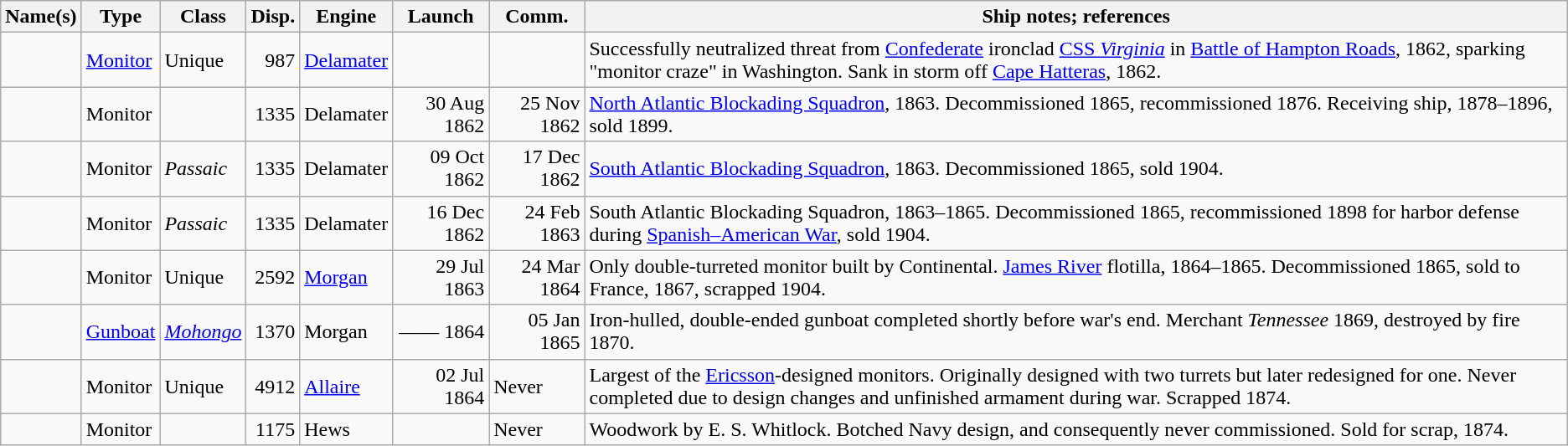<table class="wikitable sortable">
<tr>
<th align="left">Name(s)</th>
<th align="center">Type</th>
<th align="center">Class</th>
<th align="center">Disp.<br></th>
<th align="center">Engine </th>
<th align="center">Launch</th>
<th align="center">Comm.</th>
<th align="center">Ship notes; references</th>
</tr>
<tr align="left">
<td data-sort-value=Monitor></td>
<td><a href='#'>Monitor</a></td>
<td>Unique</td>
<td align="right">987</td>
<td><a href='#'>Delamater</a></td>
<td align="right"></td>
<td align="right"></td>
<td> Successfully neutralized threat from <a href='#'>Confederate</a> ironclad <a href='#'>CSS <em>Virginia</em></a> in <a href='#'>Battle of Hampton Roads</a>, 1862, sparking "monitor craze" in Washington. Sank in storm off <a href='#'>Cape Hatteras</a>, 1862.</td>
</tr>
<tr align="left">
<td data-sort-value=Passaic></td>
<td>Monitor</td>
<td></td>
<td align="right">1335</td>
<td>Delamater</td>
<td align="right">30 Aug 1862</td>
<td align="right">25 Nov 1862</td>
<td><a href='#'>North Atlantic Blockading Squadron</a>, 1863. Decommissioned 1865, recommissioned 1876. Receiving ship, 1878–1896, sold 1899.</td>
</tr>
<tr align="left">
<td data-sort-value=Montauk></td>
<td>Monitor</td>
<td><em>Passaic</em></td>
<td align="right">1335</td>
<td>Delamater</td>
<td align="right">09 Oct 1862</td>
<td align="right">17 Dec 1862</td>
<td><a href='#'>South Atlantic Blockading Squadron</a>, 1863. Decommissioned 1865, sold 1904.</td>
</tr>
<tr align="left">
<td data-sort-value=Catskill></td>
<td>Monitor</td>
<td><em>Passaic</em></td>
<td align="right">1335</td>
<td>Delamater</td>
<td align="right">16 Dec 1862</td>
<td align="right">24 Feb 1863</td>
<td>South Atlantic Blockading Squadron, 1863–1865. Decommissioned 1865, recommissioned 1898 for harbor defense during <a href='#'>Spanish–American War</a>, sold 1904.</td>
</tr>
<tr align="left">
<td data-sort-value=Onondaga></td>
<td>Monitor</td>
<td>Unique</td>
<td align="right">2592</td>
<td><a href='#'>Morgan</a></td>
<td align="right">29 Jul 1863</td>
<td align="right">24 Mar 1864</td>
<td>Only double-turreted monitor built by Continental. <a href='#'>James River</a> flotilla, 1864–1865. Decommissioned 1865, sold to France, 1867, scrapped 1904.</td>
</tr>
<tr align="left">
<td data-sort-value=Muscoota></td>
<td><a href='#'>Gunboat</a></td>
<td><a href='#'><em>Mohongo</em></a></td>
<td align="right">1370</td>
<td>Morgan</td>
<td align="right">—— 1864</td>
<td align="right">05 Jan 1865</td>
<td>Iron-hulled, double-ended gunboat completed shortly before war's end. Merchant <em>Tennessee</em> 1869, destroyed by fire 1870.</td>
</tr>
<tr align="left">
<td data-sort-value=Puritan></td>
<td>Monitor</td>
<td>Unique</td>
<td align="right">4912</td>
<td><a href='#'>Allaire</a></td>
<td align="right">02 Jul 1864</td>
<td>Never</td>
<td>Largest of the <a href='#'>Ericsson</a>-designed monitors. Originally designed with two turrets but later redesigned for one. Never completed due to design changes and unfinished armament during war. Scrapped 1874.</td>
</tr>
<tr align="left">
<td></td>
<td>Monitor</td>
<td></td>
<td align="right">1175</td>
<td>Hews</td>
<td align="right"></td>
<td>Never</td>
<td>Woodwork by E. S. Whitlock. Botched Navy design, and consequently never commissioned. Sold for scrap, 1874.</td>
</tr>
</table>
